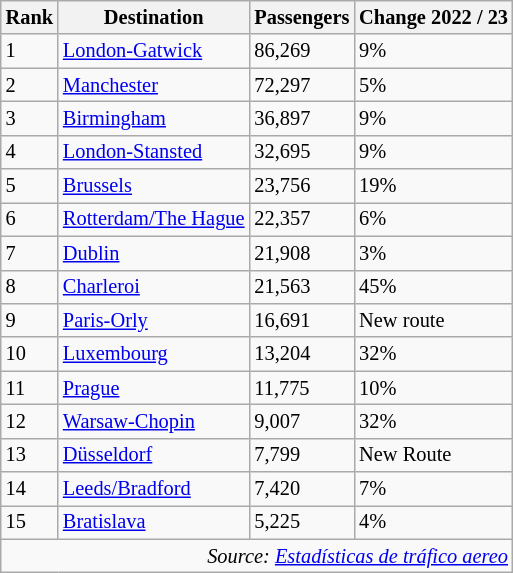<table class="wikitable" style="font-size: 85%; width:align">
<tr>
<th>Rank</th>
<th>Destination</th>
<th>Passengers</th>
<th>Change 2022 / 23</th>
</tr>
<tr>
<td>1</td>
<td> <a href='#'>London-Gatwick</a></td>
<td>86,269</td>
<td> 9%</td>
</tr>
<tr>
<td>2</td>
<td> <a href='#'>Manchester</a></td>
<td>72,297</td>
<td> 5%</td>
</tr>
<tr>
<td>3</td>
<td> <a href='#'>Birmingham</a></td>
<td>36,897</td>
<td> 9%</td>
</tr>
<tr>
<td>4</td>
<td> <a href='#'>London-Stansted</a></td>
<td>32,695</td>
<td> 9%</td>
</tr>
<tr>
<td>5</td>
<td> <a href='#'>Brussels</a></td>
<td>23,756</td>
<td> 19%</td>
</tr>
<tr>
<td>6</td>
<td> <a href='#'>Rotterdam/The Hague</a></td>
<td>22,357</td>
<td> 6%</td>
</tr>
<tr>
<td>7</td>
<td> <a href='#'>Dublin</a></td>
<td>21,908</td>
<td> 3%</td>
</tr>
<tr>
<td>8</td>
<td> <a href='#'>Charleroi</a></td>
<td>21,563</td>
<td> 45%</td>
</tr>
<tr>
<td>9</td>
<td> <a href='#'>Paris-Orly</a></td>
<td>16,691</td>
<td> New route</td>
</tr>
<tr>
<td>10</td>
<td> <a href='#'>Luxembourg</a></td>
<td>13,204</td>
<td> 32%</td>
</tr>
<tr>
<td>11</td>
<td> <a href='#'>Prague</a></td>
<td>11,775</td>
<td> 10%</td>
</tr>
<tr>
<td>12</td>
<td> <a href='#'>Warsaw-Chopin</a></td>
<td>9,007</td>
<td> 32%</td>
</tr>
<tr>
<td>13</td>
<td> <a href='#'>Düsseldorf</a></td>
<td>7,799</td>
<td> New Route</td>
</tr>
<tr>
<td>14</td>
<td> <a href='#'>Leeds/Bradford</a></td>
<td>7,420</td>
<td> 7%</td>
</tr>
<tr>
<td>15</td>
<td> <a href='#'>Bratislava</a></td>
<td>5,225</td>
<td> 4%</td>
</tr>
<tr>
<td colspan="4" style="text-align:right;"><em>Source: <a href='#'>Estadísticas de tráfico aereo</a></em></td>
</tr>
</table>
